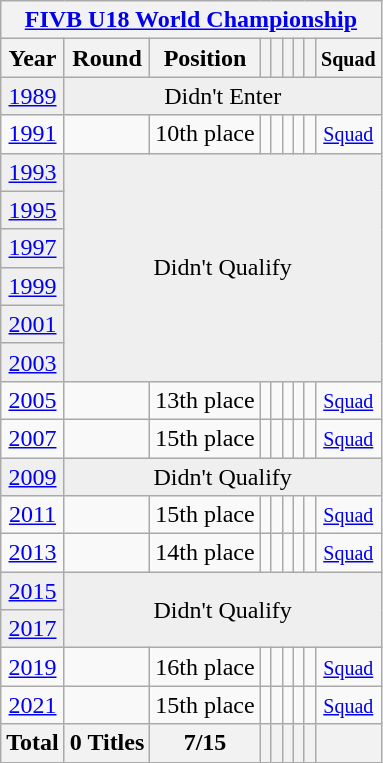<table class="wikitable" style="text-align: center;">
<tr>
<th colspan=9><a href='#'>FIVB U18 World Championship</a></th>
</tr>
<tr>
<th>Year</th>
<th>Round</th>
<th>Position</th>
<th></th>
<th></th>
<th></th>
<th></th>
<th></th>
<th><small>Squad</small></th>
</tr>
<tr bgcolor="efefef">
<td> <a href='#'>1989</a></td>
<td colspan=9>Didn't Enter</td>
</tr>
<tr>
<td> <a href='#'>1991</a></td>
<td></td>
<td>10th place</td>
<td></td>
<td></td>
<td></td>
<td></td>
<td></td>
<td><small> <a href='#'>Squad</a></small></td>
</tr>
<tr bgcolor="efefef">
<td> <a href='#'>1993</a></td>
<td colspan=9 rowspan=6>Didn't Qualify</td>
</tr>
<tr bgcolor="efefef">
<td> <a href='#'>1995</a></td>
</tr>
<tr bgcolor="efefef">
<td> <a href='#'>1997</a></td>
</tr>
<tr bgcolor="efefef">
<td> <a href='#'>1999</a></td>
</tr>
<tr bgcolor="efefef">
<td> <a href='#'>2001</a></td>
</tr>
<tr bgcolor="efefef">
<td> <a href='#'>2003</a></td>
</tr>
<tr>
<td> <a href='#'>2005</a></td>
<td></td>
<td>13th place</td>
<td></td>
<td></td>
<td></td>
<td></td>
<td></td>
<td><small> <a href='#'>Squad</a></small></td>
</tr>
<tr>
<td> <a href='#'>2007</a></td>
<td></td>
<td>15th place</td>
<td></td>
<td></td>
<td></td>
<td></td>
<td></td>
<td><small> <a href='#'>Squad</a></small></td>
</tr>
<tr bgcolor="efefef">
<td> <a href='#'>2009</a></td>
<td colspan=9>Didn't Qualify</td>
</tr>
<tr>
<td> <a href='#'>2011</a></td>
<td></td>
<td>15th place</td>
<td></td>
<td></td>
<td></td>
<td></td>
<td></td>
<td><small><a href='#'>Squad</a></small></td>
</tr>
<tr>
<td> <a href='#'>2013</a></td>
<td></td>
<td>14th place</td>
<td></td>
<td></td>
<td></td>
<td></td>
<td></td>
<td><small> <a href='#'>Squad</a></small></td>
</tr>
<tr bgcolor="efefef">
<td> <a href='#'>2015</a></td>
<td colspan=9 rowspan=2>Didn't Qualify</td>
</tr>
<tr bgcolor="efefef">
<td> <a href='#'>2017</a></td>
</tr>
<tr>
<td> <a href='#'>2019</a></td>
<td></td>
<td>16th place</td>
<td></td>
<td></td>
<td></td>
<td></td>
<td></td>
<td><small> <a href='#'>Squad</a></small></td>
</tr>
<tr>
<td> <a href='#'>2021</a></td>
<td></td>
<td>15th place</td>
<td></td>
<td></td>
<td></td>
<td></td>
<td></td>
<td><small> <a href='#'>Squad</a></small></td>
</tr>
<tr>
<th>Total</th>
<th>0 Titles</th>
<th>7/15</th>
<th></th>
<th></th>
<th></th>
<th></th>
<th></th>
<th></th>
</tr>
</table>
